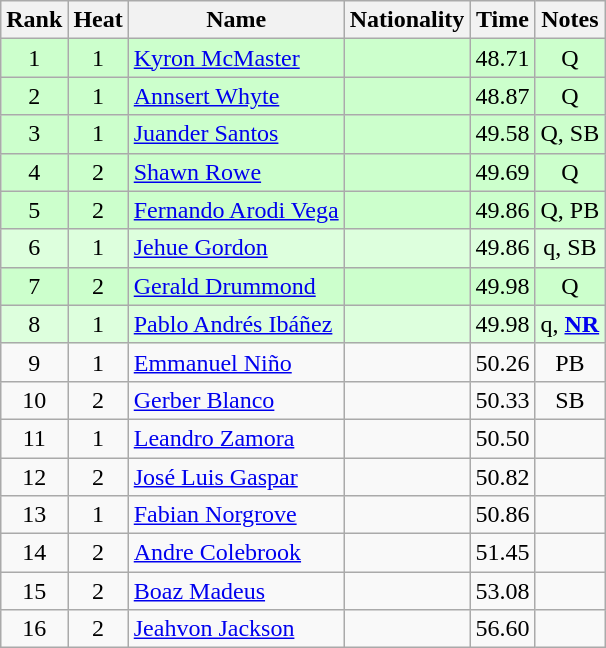<table class="wikitable sortable" style="text-align:center">
<tr>
<th>Rank</th>
<th>Heat</th>
<th>Name</th>
<th>Nationality</th>
<th>Time</th>
<th>Notes</th>
</tr>
<tr bgcolor=ccffcc>
<td>1</td>
<td>1</td>
<td align=left><a href='#'>Kyron McMaster</a></td>
<td align=left></td>
<td>48.71</td>
<td>Q</td>
</tr>
<tr bgcolor=ccffcc>
<td>2</td>
<td>1</td>
<td align=left><a href='#'>Annsert Whyte</a></td>
<td align=left></td>
<td>48.87</td>
<td>Q</td>
</tr>
<tr bgcolor=ccffcc>
<td>3</td>
<td>1</td>
<td align=left><a href='#'>Juander Santos</a></td>
<td align=left></td>
<td>49.58</td>
<td>Q, SB</td>
</tr>
<tr bgcolor=ccffcc>
<td>4</td>
<td>2</td>
<td align=left><a href='#'>Shawn Rowe</a></td>
<td align=left></td>
<td>49.69</td>
<td>Q</td>
</tr>
<tr bgcolor=ccffcc>
<td>5</td>
<td>2</td>
<td align=left><a href='#'>Fernando Arodi Vega</a></td>
<td align=left></td>
<td>49.86</td>
<td>Q, PB</td>
</tr>
<tr bgcolor=ddffdd>
<td>6</td>
<td>1</td>
<td align=left><a href='#'>Jehue Gordon</a></td>
<td align=left></td>
<td>49.86</td>
<td>q, SB</td>
</tr>
<tr bgcolor=ccffcc>
<td>7</td>
<td>2</td>
<td align=left><a href='#'>Gerald Drummond</a></td>
<td align=left></td>
<td>49.98</td>
<td>Q</td>
</tr>
<tr bgcolor=ddffdd>
<td>8</td>
<td>1</td>
<td align=left><a href='#'>Pablo Andrés Ibáñez</a></td>
<td align=left></td>
<td>49.98</td>
<td>q, <strong><a href='#'>NR</a></strong></td>
</tr>
<tr>
<td>9</td>
<td>1</td>
<td align=left><a href='#'>Emmanuel Niño</a></td>
<td align=left></td>
<td>50.26</td>
<td>PB</td>
</tr>
<tr>
<td>10</td>
<td>2</td>
<td align=left><a href='#'>Gerber Blanco</a></td>
<td align=left></td>
<td>50.33</td>
<td>SB</td>
</tr>
<tr>
<td>11</td>
<td>1</td>
<td align=left><a href='#'>Leandro Zamora</a></td>
<td align=left></td>
<td>50.50</td>
<td></td>
</tr>
<tr>
<td>12</td>
<td>2</td>
<td align=left><a href='#'>José Luis Gaspar</a></td>
<td align=left></td>
<td>50.82</td>
<td></td>
</tr>
<tr>
<td>13</td>
<td>1</td>
<td align=left><a href='#'>Fabian Norgrove</a></td>
<td align=left></td>
<td>50.86</td>
<td></td>
</tr>
<tr>
<td>14</td>
<td>2</td>
<td align=left><a href='#'>Andre Colebrook</a></td>
<td align=left></td>
<td>51.45</td>
<td></td>
</tr>
<tr>
<td>15</td>
<td>2</td>
<td align=left><a href='#'>Boaz Madeus</a></td>
<td align=left></td>
<td>53.08</td>
<td></td>
</tr>
<tr>
<td>16</td>
<td>2</td>
<td align=left><a href='#'>Jeahvon Jackson</a></td>
<td align=left></td>
<td>56.60</td>
<td></td>
</tr>
</table>
